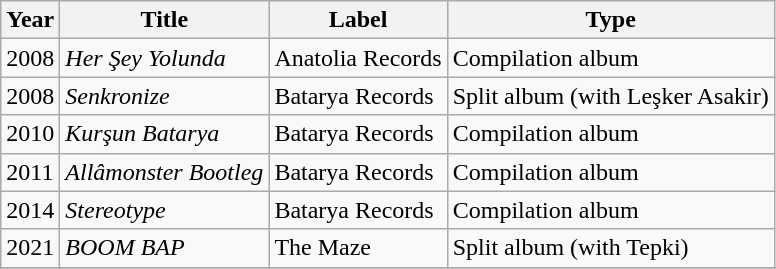<table class="wikitable">
<tr>
<th>Year</th>
<th>Title</th>
<th>Label</th>
<th>Type</th>
</tr>
<tr>
<td>2008</td>
<td><em>Her Şey Yolunda</em></td>
<td>Anatolia Records</td>
<td>Compilation album</td>
</tr>
<tr>
<td>2008</td>
<td><em>Senkronize</em></td>
<td>Batarya Records</td>
<td>Split album (with Leşker Asakir)</td>
</tr>
<tr>
<td>2010</td>
<td><em>Kurşun Batarya</em></td>
<td>Batarya Records</td>
<td>Compilation album</td>
</tr>
<tr>
<td>2011</td>
<td><em>Allâmonster Bootleg</em></td>
<td>Batarya Records</td>
<td>Compilation album</td>
</tr>
<tr>
<td>2014</td>
<td><em>Stereotype</em></td>
<td>Batarya Records</td>
<td>Compilation album</td>
</tr>
<tr>
<td>2021</td>
<td><em>BOOM BAP</em></td>
<td>The Maze</td>
<td>Split album (with Tepki)</td>
</tr>
<tr>
</tr>
</table>
